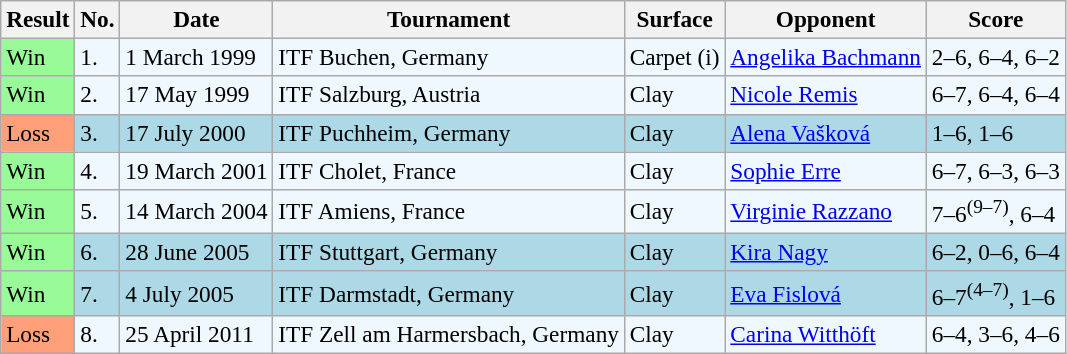<table class="sortable wikitable" style=font-size:97%>
<tr>
<th>Result</th>
<th>No.</th>
<th>Date</th>
<th>Tournament</th>
<th>Surface</th>
<th>Opponent</th>
<th class="unsortable">Score</th>
</tr>
<tr style="background:#f0f8ff;">
<td style="background:#98fb98;">Win</td>
<td>1.</td>
<td>1 March 1999</td>
<td>ITF Buchen, Germany</td>
<td>Carpet (i)</td>
<td> <a href='#'>Angelika Bachmann</a></td>
<td>2–6, 6–4, 6–2</td>
</tr>
<tr style="background:#f0f8ff;">
<td style="background:#98fb98;">Win</td>
<td>2.</td>
<td>17 May 1999</td>
<td>ITF Salzburg, Austria</td>
<td>Clay</td>
<td> <a href='#'>Nicole Remis</a></td>
<td>6–7, 6–4, 6–4</td>
</tr>
<tr style="background:lightblue;">
<td style="background:#ffa07a;">Loss</td>
<td>3.</td>
<td>17 July 2000</td>
<td>ITF Puchheim, Germany</td>
<td>Clay</td>
<td> <a href='#'>Alena Vašková</a></td>
<td>1–6, 1–6</td>
</tr>
<tr style="background:#f0f8ff;">
<td style="background:#98fb98;">Win</td>
<td>4.</td>
<td>19 March 2001</td>
<td>ITF Cholet, France</td>
<td>Clay</td>
<td> <a href='#'>Sophie Erre</a></td>
<td>6–7, 6–3, 6–3</td>
</tr>
<tr style="background:#f0f8ff;">
<td style="background:#98fb98;">Win</td>
<td>5.</td>
<td>14 March 2004</td>
<td>ITF Amiens, France</td>
<td>Clay</td>
<td> <a href='#'>Virginie Razzano</a></td>
<td>7–6<sup>(9–7)</sup>, 6–4</td>
</tr>
<tr style="background:lightblue;">
<td style="background:#98fb98;">Win</td>
<td>6.</td>
<td>28 June 2005</td>
<td>ITF Stuttgart, Germany</td>
<td>Clay</td>
<td> <a href='#'>Kira Nagy</a></td>
<td>6–2, 0–6, 6–4</td>
</tr>
<tr style="background:lightblue;">
<td style="background:#98fb98;">Win</td>
<td>7.</td>
<td>4 July 2005</td>
<td>ITF Darmstadt, Germany</td>
<td>Clay</td>
<td> <a href='#'>Eva Fislová</a></td>
<td>6–7<sup>(4–7)</sup>, 1–6</td>
</tr>
<tr style="background:#f0f8ff;">
<td style="background:#ffa07a;">Loss</td>
<td>8.</td>
<td>25 April 2011</td>
<td>ITF Zell am Harmersbach, Germany</td>
<td>Clay</td>
<td> <a href='#'>Carina Witthöft</a></td>
<td>6–4, 3–6, 4–6</td>
</tr>
</table>
